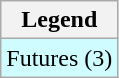<table class="wikitable">
<tr>
<th>Legend</th>
</tr>
<tr bgcolor="CFFCFF">
<td>Futures (3)</td>
</tr>
</table>
